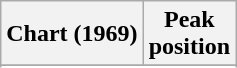<table class="wikitable sortable plainrowheaders" style="text-align:center">
<tr>
<th scope="col">Chart (1969)</th>
<th scope="col">Peak<br> position</th>
</tr>
<tr>
</tr>
<tr>
</tr>
<tr>
</tr>
</table>
